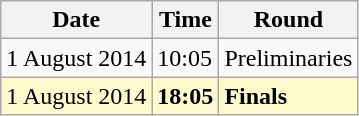<table class="wikitable">
<tr>
<th>Date</th>
<th>Time</th>
<th>Round</th>
</tr>
<tr>
<td>1 August 2014</td>
<td>10:05</td>
<td>Preliminaries</td>
</tr>
<tr style=background:lemonchiffon>
<td>1 August 2014</td>
<td><strong>18:05</strong></td>
<td><strong>Finals</strong></td>
</tr>
</table>
